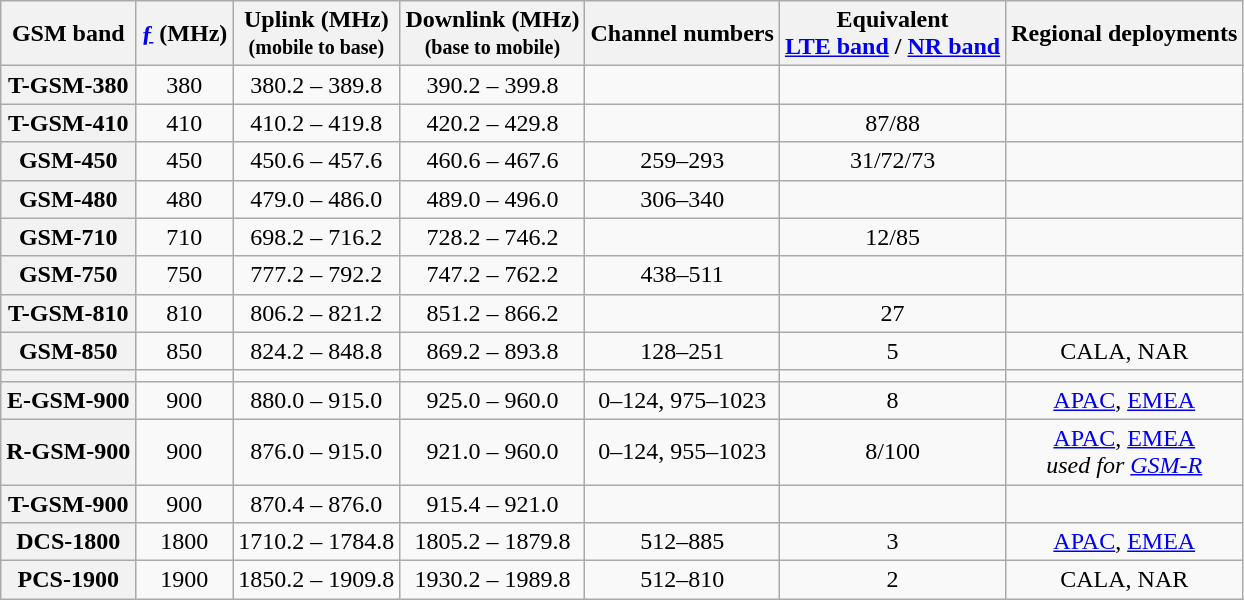<table class="wikitable sortable" style="text-align:center">
<tr>
<th scope="col">GSM band</th>
<th scope="col"><a href='#'>ƒ</a> (MHz)</th>
<th scope="col">Uplink (MHz)<br><small>(mobile to base)</small></th>
<th scope="col">Downlink (MHz)<br><small>(base to mobile)</small></th>
<th scope="col">Channel numbers</th>
<th scope="col">Equivalent<br><a href='#'>LTE band</a> / <a href='#'>NR band</a></th>
<th scope="col">Regional deployments</th>
</tr>
<tr>
<th>T-GSM-380</th>
<td>380</td>
<td>380.2 – 389.8</td>
<td>390.2 – 399.8</td>
<td></td>
<td></td>
<td></td>
</tr>
<tr>
<th>T-GSM-410</th>
<td>410</td>
<td>410.2 – 419.8</td>
<td>420.2 – 429.8</td>
<td></td>
<td>87/88</td>
<td></td>
</tr>
<tr>
<th>GSM-450</th>
<td>450</td>
<td>450.6 – 457.6</td>
<td>460.6 – 467.6</td>
<td>259–293</td>
<td>31/72/73</td>
<td></td>
</tr>
<tr>
<th>GSM-480</th>
<td>480</td>
<td>479.0 – 486.0</td>
<td>489.0 – 496.0</td>
<td>306–340</td>
<td></td>
<td></td>
</tr>
<tr>
<th>GSM-710</th>
<td>710</td>
<td>698.2 – 716.2</td>
<td>728.2 – 746.2</td>
<td></td>
<td>12/85</td>
<td></td>
</tr>
<tr>
<th>GSM-750</th>
<td>750</td>
<td>777.2 – 792.2</td>
<td>747.2 – 762.2</td>
<td>438–511</td>
<td></td>
<td></td>
</tr>
<tr>
<th>T-GSM-810</th>
<td>810</td>
<td>806.2 – 821.2</td>
<td>851.2 – 866.2</td>
<td></td>
<td>27</td>
<td></td>
</tr>
<tr>
<th>GSM-850</th>
<td>850</td>
<td>824.2 – 848.8</td>
<td>869.2 – 893.8</td>
<td>128–251</td>
<td>5</td>
<td>CALA, NAR</td>
</tr>
<tr>
<th></th>
<td></td>
<td></td>
<td></td>
<td></td>
<td></td>
<td></td>
</tr>
<tr>
<th>E-GSM-900</th>
<td>900</td>
<td>880.0 – 915.0</td>
<td>925.0 – 960.0</td>
<td>0–124, 975–1023</td>
<td>8</td>
<td><a href='#'>APAC</a>, <a href='#'>EMEA</a></td>
</tr>
<tr>
<th>R-GSM-900</th>
<td>900</td>
<td>876.0 – 915.0</td>
<td>921.0 – 960.0</td>
<td>0–124, 955–1023</td>
<td>8/100</td>
<td><a href='#'>APAC</a>, <a href='#'>EMEA</a><br><em>used for <a href='#'>GSM-R</a></em></td>
</tr>
<tr>
<th>T-GSM-900</th>
<td>900</td>
<td>870.4 – 876.0</td>
<td>915.4 – 921.0</td>
<td></td>
<td></td>
<td></td>
</tr>
<tr>
<th>DCS-1800</th>
<td>1800</td>
<td>1710.2 – 1784.8</td>
<td>1805.2 – 1879.8</td>
<td>512–885</td>
<td>3</td>
<td><a href='#'>APAC</a>, <a href='#'>EMEA</a></td>
</tr>
<tr>
<th>PCS-1900</th>
<td>1900</td>
<td>1850.2 – 1909.8</td>
<td>1930.2 – 1989.8</td>
<td>512–810</td>
<td>2</td>
<td>CALA, NAR</td>
</tr>
</table>
